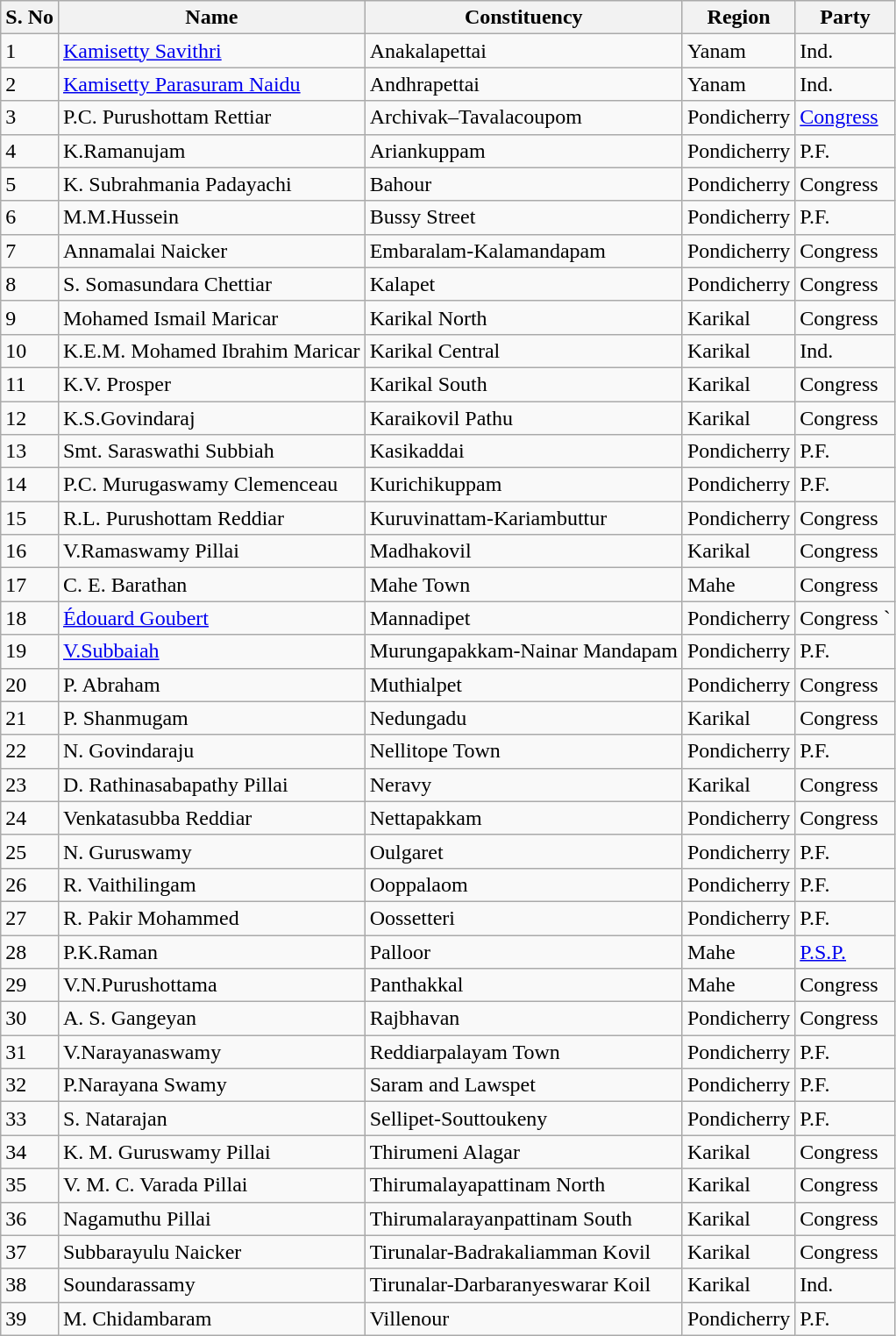<table class="wikitable sortable">
<tr>
<th>S. No</th>
<th>Name</th>
<th>Constituency</th>
<th>Region</th>
<th>Party</th>
</tr>
<tr>
<td>1</td>
<td><a href='#'>Kamisetty Savithri</a></td>
<td>Anakalapettai</td>
<td>Yanam</td>
<td>Ind.</td>
</tr>
<tr>
<td>2</td>
<td><a href='#'>Kamisetty Parasuram Naidu</a></td>
<td>Andhrapettai</td>
<td>Yanam</td>
<td>Ind.</td>
</tr>
<tr>
<td>3</td>
<td>P.C. Purushottam Rettiar</td>
<td>Archivak–Tavalacoupom</td>
<td>Pondicherry</td>
<td><a href='#'>Congress</a></td>
</tr>
<tr>
<td>4</td>
<td>K.Ramanujam</td>
<td>Ariankuppam</td>
<td>Pondicherry</td>
<td>P.F.</td>
</tr>
<tr>
<td>5</td>
<td>K. Subrahmania Padayachi</td>
<td>Bahour</td>
<td>Pondicherry</td>
<td>Congress</td>
</tr>
<tr>
<td>6</td>
<td>M.M.Hussein</td>
<td>Bussy Street</td>
<td>Pondicherry</td>
<td>P.F.</td>
</tr>
<tr>
<td>7</td>
<td>Annamalai Naicker</td>
<td>Embaralam-Kalamandapam</td>
<td>Pondicherry</td>
<td>Congress</td>
</tr>
<tr>
<td>8</td>
<td>S. Somasundara Chettiar</td>
<td>Kalapet</td>
<td>Pondicherry</td>
<td>Congress</td>
</tr>
<tr>
<td>9</td>
<td>Mohamed Ismail Maricar</td>
<td>Karikal North</td>
<td>Karikal</td>
<td>Congress</td>
</tr>
<tr>
<td>10</td>
<td>K.E.M. Mohamed Ibrahim Maricar</td>
<td>Karikal Central</td>
<td>Karikal</td>
<td>Ind.</td>
</tr>
<tr>
<td>11</td>
<td>K.V. Prosper</td>
<td>Karikal South</td>
<td>Karikal</td>
<td>Congress</td>
</tr>
<tr>
<td>12</td>
<td>K.S.Govindaraj</td>
<td>Karaikovil Pathu</td>
<td>Karikal</td>
<td>Congress</td>
</tr>
<tr>
<td>13</td>
<td>Smt. Saraswathi Subbiah</td>
<td>Kasikaddai</td>
<td>Pondicherry</td>
<td>P.F.</td>
</tr>
<tr>
<td>14</td>
<td>P.C. Murugaswamy Clemenceau</td>
<td>Kurichikuppam</td>
<td>Pondicherry</td>
<td>P.F.</td>
</tr>
<tr>
<td>15</td>
<td>R.L. Purushottam Reddiar</td>
<td>Kuruvinattam-Kariambuttur</td>
<td>Pondicherry</td>
<td>Congress</td>
</tr>
<tr>
<td>16</td>
<td>V.Ramaswamy Pillai</td>
<td>Madhakovil</td>
<td>Karikal</td>
<td>Congress</td>
</tr>
<tr>
<td>17</td>
<td>C. E. Barathan</td>
<td>Mahe Town</td>
<td>Mahe</td>
<td>Congress</td>
</tr>
<tr>
<td>18</td>
<td><a href='#'>Édouard Goubert</a></td>
<td>Mannadipet</td>
<td>Pondicherry</td>
<td>Congress `</td>
</tr>
<tr>
<td>19</td>
<td><a href='#'>V.Subbaiah</a></td>
<td>Murungapakkam-Nainar Mandapam</td>
<td>Pondicherry</td>
<td>P.F.</td>
</tr>
<tr>
<td>20</td>
<td>P. Abraham</td>
<td>Muthialpet</td>
<td>Pondicherry</td>
<td>Congress</td>
</tr>
<tr>
<td>21</td>
<td>P. Shanmugam</td>
<td>Nedungadu</td>
<td>Karikal</td>
<td>Congress</td>
</tr>
<tr>
<td>22</td>
<td>N. Govindaraju</td>
<td>Nellitope Town</td>
<td>Pondicherry</td>
<td>P.F.</td>
</tr>
<tr>
<td>23</td>
<td>D. Rathinasabapathy Pillai</td>
<td>Neravy</td>
<td>Karikal</td>
<td>Congress</td>
</tr>
<tr>
<td>24</td>
<td>Venkatasubba Reddiar</td>
<td>Nettapakkam</td>
<td>Pondicherry</td>
<td>Congress</td>
</tr>
<tr>
<td>25</td>
<td>N. Guruswamy</td>
<td>Oulgaret</td>
<td>Pondicherry</td>
<td>P.F.</td>
</tr>
<tr>
<td>26</td>
<td>R. Vaithilingam</td>
<td>Ooppalaom</td>
<td>Pondicherry</td>
<td>P.F.</td>
</tr>
<tr>
<td>27</td>
<td>R. Pakir Mohammed</td>
<td>Oossetteri</td>
<td>Pondicherry</td>
<td>P.F.</td>
</tr>
<tr>
<td>28</td>
<td>P.K.Raman</td>
<td>Palloor</td>
<td>Mahe</td>
<td><a href='#'>P.S.P.</a></td>
</tr>
<tr>
<td>29</td>
<td>V.N.Purushottama</td>
<td>Panthakkal</td>
<td>Mahe</td>
<td>Congress</td>
</tr>
<tr>
<td>30</td>
<td>A. S. Gangeyan</td>
<td>Rajbhavan</td>
<td>Pondicherry</td>
<td>Congress</td>
</tr>
<tr>
<td>31</td>
<td>V.Narayanaswamy</td>
<td>Reddiarpalayam Town</td>
<td>Pondicherry</td>
<td>P.F.</td>
</tr>
<tr>
<td>32</td>
<td>P.Narayana Swamy</td>
<td>Saram and Lawspet</td>
<td>Pondicherry</td>
<td>P.F.</td>
</tr>
<tr>
<td>33</td>
<td>S. Natarajan</td>
<td>Sellipet-Souttoukeny</td>
<td>Pondicherry</td>
<td>P.F.</td>
</tr>
<tr>
<td>34</td>
<td>K. M. Guruswamy Pillai</td>
<td>Thirumeni Alagar</td>
<td>Karikal</td>
<td>Congress</td>
</tr>
<tr>
<td>35</td>
<td>V. M. C. Varada Pillai</td>
<td>Thirumalayapattinam North</td>
<td>Karikal</td>
<td>Congress</td>
</tr>
<tr>
<td>36</td>
<td>Nagamuthu Pillai</td>
<td>Thirumalarayanpattinam South</td>
<td>Karikal</td>
<td>Congress</td>
</tr>
<tr>
<td>37</td>
<td>Subbarayulu Naicker</td>
<td>Tirunalar-Badrakaliamman Kovil</td>
<td>Karikal</td>
<td>Congress</td>
</tr>
<tr>
<td>38</td>
<td>Soundarassamy</td>
<td>Tirunalar-Darbaranyeswarar Koil</td>
<td>Karikal</td>
<td>Ind.</td>
</tr>
<tr>
<td>39</td>
<td>M. Chidambaram</td>
<td>Villenour</td>
<td>Pondicherry</td>
<td>P.F.</td>
</tr>
</table>
